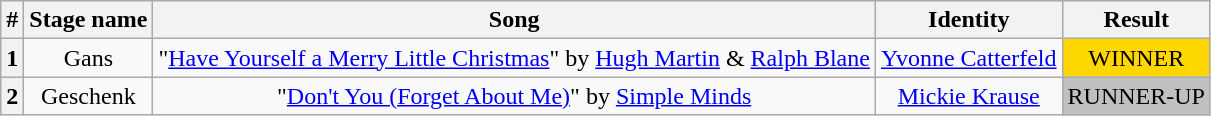<table class="wikitable plainrowheaders" style="text-align: center;">
<tr>
<th>#</th>
<th>Stage name</th>
<th>Song</th>
<th>Identity</th>
<th>Result</th>
</tr>
<tr>
<th>1</th>
<td>Gans</td>
<td>"<a href='#'>Have Yourself a Merry Little Christmas</a>" by <a href='#'>Hugh Martin</a> & <a href='#'>Ralph Blane</a></td>
<td><a href='#'>Yvonne Catterfeld</a></td>
<td bgcolor=gold>WINNER</td>
</tr>
<tr>
<th>2</th>
<td>Geschenk</td>
<td>"<a href='#'>Don't You (Forget About Me)</a>" by <a href='#'>Simple Minds</a></td>
<td><a href='#'>Mickie Krause</a></td>
<td bgcolor=silver>RUNNER-UP</td>
</tr>
</table>
